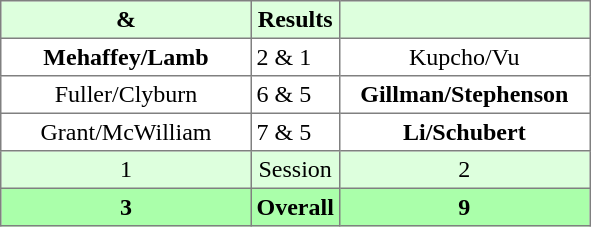<table border="1" cellpadding="3" style="border-collapse: collapse; text-align:center;">
<tr style="background:#ddffdd;">
<th width=160> & </th>
<th>Results</th>
<th width=160></th>
</tr>
<tr>
<td><strong>Mehaffey/Lamb</strong></td>
<td align=left> 2 & 1</td>
<td>Kupcho/Vu</td>
</tr>
<tr>
<td>Fuller/Clyburn</td>
<td align=left> 6 & 5</td>
<td><strong>Gillman/Stephenson</strong></td>
</tr>
<tr>
<td>Grant/McWilliam</td>
<td align=left> 7 & 5</td>
<td><strong>Li/Schubert</strong></td>
</tr>
<tr style="background:#ddffdd;">
<td>1</td>
<td>Session</td>
<td>2</td>
</tr>
<tr style="background:#aaffaa;">
<th>3</th>
<th>Overall</th>
<th>9</th>
</tr>
</table>
